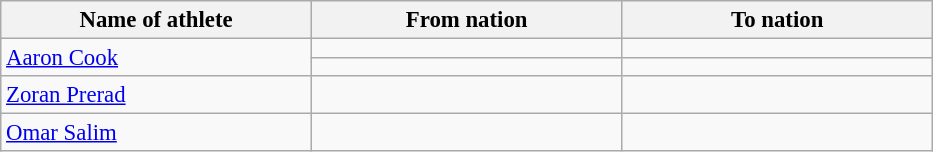<table class="wikitable sortable" style="border-collapse: collapse; font-size: 95%;">
<tr>
<th width=200>Name of athlete</th>
<th width=200>From nation</th>
<th width=200>To nation</th>
</tr>
<tr>
<td rowspan=2><a href='#'>Aaron Cook</a></td>
<td></td>
<td></td>
</tr>
<tr>
<td></td>
<td></td>
</tr>
<tr>
<td><a href='#'>Zoran Prerad</a></td>
<td></td>
<td></td>
</tr>
<tr>
<td><a href='#'>Omar Salim</a></td>
<td></td>
<td></td>
</tr>
</table>
